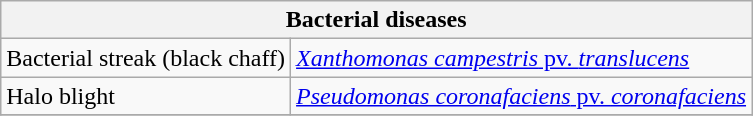<table class="wikitable" style="clear">
<tr>
<th colspan=2><strong>Bacterial diseases</strong><br></th>
</tr>
<tr>
<td>Bacterial streak (black chaff)</td>
<td><a href='#'><em>Xanthomonas campestris</em> pv. <em>translucens</em></a></td>
</tr>
<tr>
<td>Halo blight</td>
<td><a href='#'><em>Pseudomonas coronafaciens</em> pv. <em>coronafaciens</em></a></td>
</tr>
<tr>
</tr>
</table>
